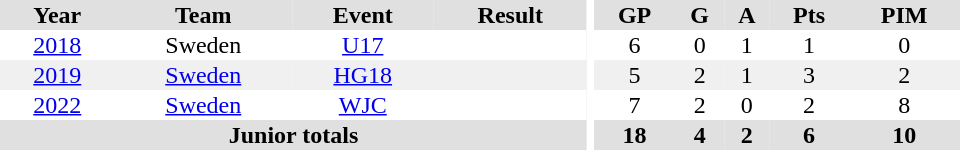<table border="0" cellpadding="1" cellspacing="0" ID="Table3" style="text-align:center; width:40em;">
<tr bgcolor="#e0e0e0">
<th>Year</th>
<th>Team</th>
<th>Event</th>
<th>Result</th>
<th rowspan="99" bgcolor="#ffffff"></th>
<th>GP</th>
<th>G</th>
<th>A</th>
<th>Pts</th>
<th>PIM</th>
</tr>
<tr>
<td><a href='#'>2018</a></td>
<td>Sweden</td>
<td><a href='#'>U17</a></td>
<td></td>
<td>6</td>
<td>0</td>
<td>1</td>
<td>1</td>
<td>0</td>
</tr>
<tr bgcolor="#f0f0f0">
<td><a href='#'>2019</a></td>
<td><a href='#'>Sweden</a></td>
<td><a href='#'>HG18</a></td>
<td></td>
<td>5</td>
<td>2</td>
<td>1</td>
<td>3</td>
<td>2</td>
</tr>
<tr>
<td><a href='#'>2022</a></td>
<td><a href='#'>Sweden</a></td>
<td><a href='#'>WJC</a></td>
<td></td>
<td>7</td>
<td>2</td>
<td>0</td>
<td>2</td>
<td>8</td>
</tr>
<tr bgcolor="#e0e0e0">
<th colspan="4">Junior totals</th>
<th>18</th>
<th>4</th>
<th>2</th>
<th>6</th>
<th>10</th>
</tr>
</table>
